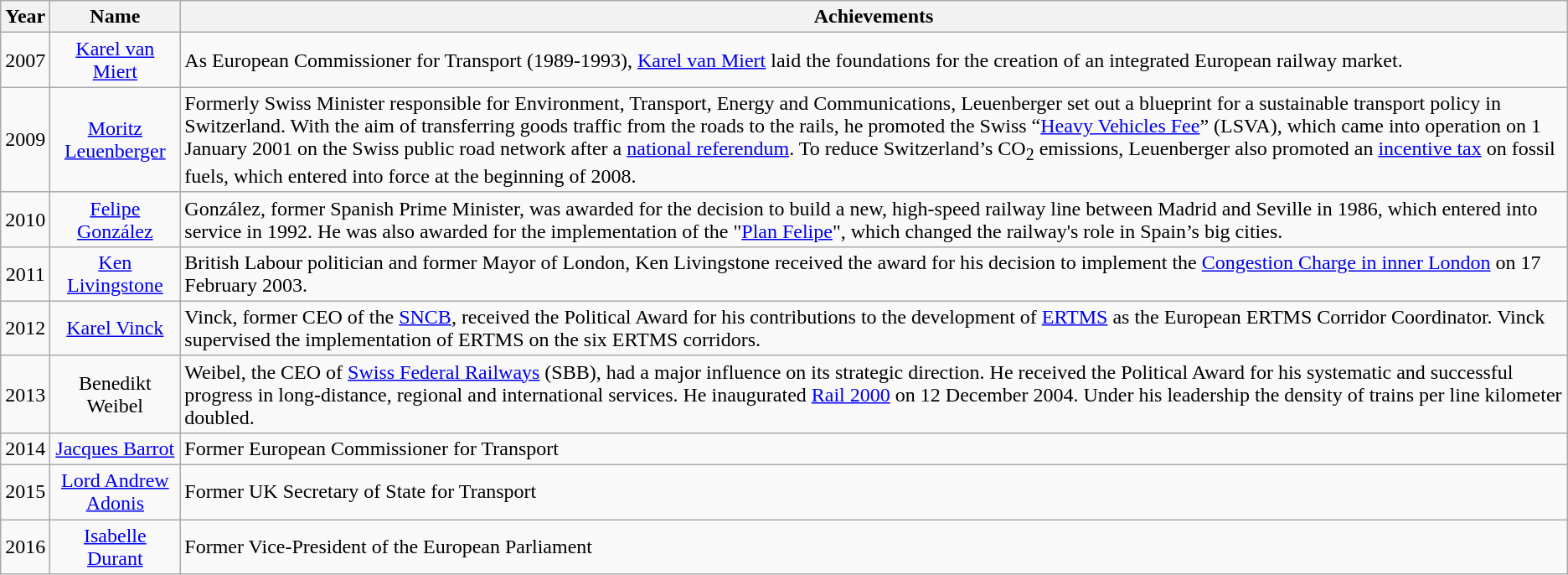<table class="wikitable">
<tr>
<th><strong>Year</strong></th>
<th><strong>Name</strong></th>
<th><strong>Achievements</strong></th>
</tr>
<tr>
<td align="center">2007</td>
<td align="center"><a href='#'>Karel van Miert</a></td>
<td>As European Commissioner for Transport (1989-1993), <a href='#'>Karel van Miert</a> laid the foundations for the creation of an integrated European railway market.</td>
</tr>
<tr>
<td align="center">2009</td>
<td align="center"><a href='#'>Moritz Leuenberger</a></td>
<td>Formerly Swiss Minister responsible for Environment, Transport, Energy and Communications, Leuenberger set out a blueprint for a sustainable transport policy in Switzerland. With the aim of transferring goods traffic from the roads to the rails, he promoted the Swiss “<a href='#'>Heavy Vehicles Fee</a>” (LSVA), which came into operation on 1 January 2001 on the Swiss public road network after a <a href='#'>national referendum</a>. To reduce Switzerland’s CO<sub>2</sub> emissions, Leuenberger also promoted an <a href='#'>incentive tax</a> on fossil fuels, which entered into force at the beginning of 2008.</td>
</tr>
<tr>
<td align="center">2010</td>
<td align="center"><a href='#'>Felipe González</a></td>
<td>González, former Spanish Prime Minister, was awarded for the decision to build a new, high-speed railway line between Madrid and Seville in 1986, which entered into service in 1992. He was also awarded for the implementation of the "<a href='#'>Plan Felipe</a>", which changed the railway's  role in Spain’s big cities.</td>
</tr>
<tr>
<td align="center">2011</td>
<td align="center"><a href='#'>Ken Livingstone</a></td>
<td>British Labour politician and former Mayor of London, Ken Livingstone received the award for his decision to implement the <a href='#'>Congestion Charge in inner London</a> on 17 February 2003.</td>
</tr>
<tr>
<td align="center">2012</td>
<td align="center"><a href='#'>Karel Vinck</a></td>
<td>Vinck, former CEO of the <a href='#'>SNCB</a>, received the Political Award for his contributions to the development of <a href='#'>ERTMS</a> as the European ERTMS Corridor Coordinator. Vinck supervised the implementation of ERTMS on the six ERTMS corridors.</td>
</tr>
<tr>
<td align="center">2013</td>
<td align="center">Benedikt Weibel</td>
<td>Weibel, the CEO of <a href='#'>Swiss Federal Railways</a> (SBB), had a major influence on its strategic direction. He received the Political Award for his systematic and successful progress in long-distance, regional and international services. He inaugurated <a href='#'>Rail 2000</a> on 12 December 2004. Under his leadership the density of trains per line kilometer doubled.</td>
</tr>
<tr>
<td align="center">2014</td>
<td align="center"><a href='#'>Jacques Barrot</a></td>
<td>Former European Commissioner for Transport</td>
</tr>
<tr>
<td align="center">2015</td>
<td align="center"><a href='#'>Lord Andrew Adonis</a></td>
<td>Former UK Secretary of State for Transport</td>
</tr>
<tr>
<td align="center">2016</td>
<td align="center"><a href='#'>Isabelle Durant</a></td>
<td>Former Vice-President of the European Parliament</td>
</tr>
</table>
